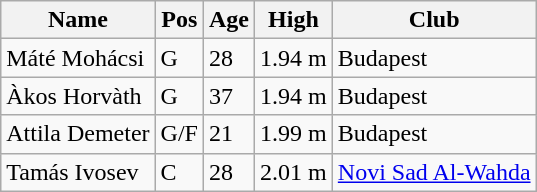<table class="wikitable">
<tr>
<th>Name</th>
<th>Pos</th>
<th>Age</th>
<th>High</th>
<th>Club</th>
</tr>
<tr>
<td>Máté Mohácsi</td>
<td>G</td>
<td>28</td>
<td>1.94 m</td>
<td> Budapest</td>
</tr>
<tr>
<td>Àkos Horvàth</td>
<td>G</td>
<td>37</td>
<td>1.94 m</td>
<td> Budapest</td>
</tr>
<tr>
<td>Attila Demeter</td>
<td>G/F</td>
<td>21</td>
<td>1.99 m</td>
<td> Budapest</td>
</tr>
<tr>
<td>Tamás Ivosev</td>
<td>C</td>
<td>28</td>
<td>2.01 m</td>
<td> <a href='#'>Novi Sad Al-Wahda</a></td>
</tr>
</table>
